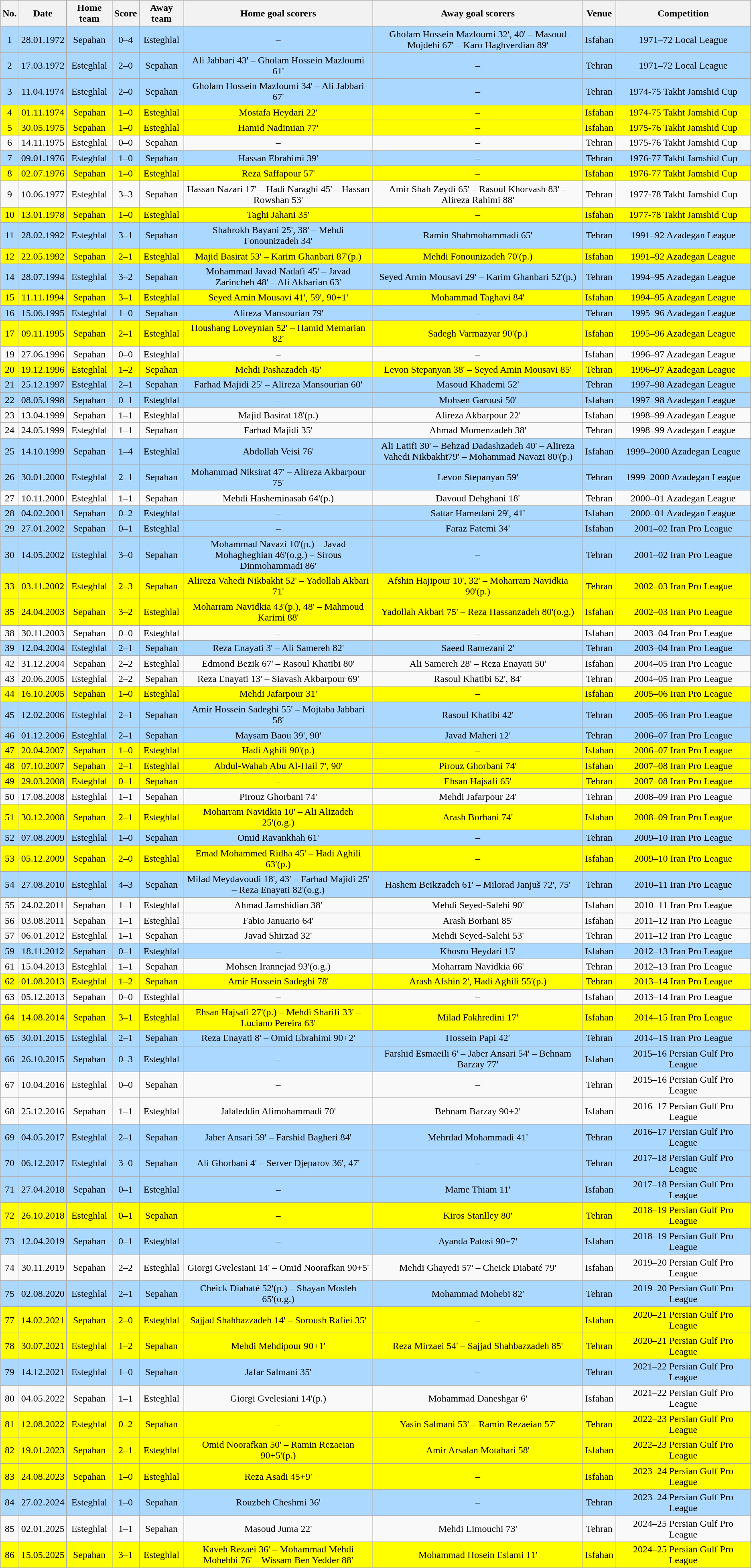<table class="wikitable" style="text-align: center;">
<tr>
<th><strong>No.</strong></th>
<th><strong>Date</strong></th>
<th>Home team</th>
<th>Score</th>
<th>Away team</th>
<th>Home goal scorers</th>
<th>Away goal scorers</th>
<th><strong>Venue</strong></th>
<th width="18%"><strong>Competition</strong></th>
</tr>
<tr style="background:#AAD8FF;">
<td>1</td>
<td>28.01.1972</td>
<td>Sepahan</td>
<td>0–4</td>
<td>Esteghlal</td>
<td>–</td>
<td>Gholam Hossein Mazloumi 32', 40' – Masoud Mojdehi 67' – Karo Haghverdian 89'</td>
<td>Isfahan</td>
<td>1971–72 Local League</td>
</tr>
<tr style="background:#AAD8FF;">
<td>2</td>
<td>17.03.1972</td>
<td>Esteghlal</td>
<td>2–0</td>
<td>Sepahan</td>
<td>Ali Jabbari 43' – Gholam Hossein Mazloumi 61'</td>
<td>–</td>
<td>Tehran</td>
<td>1971–72 Local League</td>
</tr>
<tr style="background:#AAD8FF;">
<td>3</td>
<td>11.04.1974</td>
<td>Esteghlal</td>
<td>2–0</td>
<td>Sepahan</td>
<td>Gholam Hossein Mazloumi 34' – Ali Jabbari 67'</td>
<td>–</td>
<td>Tehran</td>
<td>1974-75 Takht Jamshid Cup</td>
</tr>
<tr style="background:#FFFF00;">
<td>4</td>
<td>01.11.1974</td>
<td>Sepahan</td>
<td>1–0</td>
<td>Esteghlal</td>
<td>Mostafa Heydari 22'</td>
<td>–</td>
<td>Isfahan</td>
<td>1974-75 Takht Jamshid Cup</td>
</tr>
<tr style="background:#FFFF00;">
<td>5</td>
<td>30.05.1975</td>
<td>Sepahan</td>
<td>1–0</td>
<td>Esteghlal</td>
<td>Hamid Nadimian 77'</td>
<td>–</td>
<td>Isfahan</td>
<td>1975-76 Takht Jamshid Cup</td>
</tr>
<tr>
<td>6</td>
<td>14.11.1975</td>
<td>Esteghlal</td>
<td>0–0</td>
<td>Sepahan</td>
<td>–</td>
<td>–</td>
<td>Tehran</td>
<td>1975-76 Takht Jamshid Cup</td>
</tr>
<tr style="background:#AAD8FF;">
<td>7</td>
<td>09.01.1976</td>
<td>Esteghlal</td>
<td>1–0</td>
<td>Sepahan</td>
<td>Hassan Ebrahimi 39'</td>
<td>–</td>
<td>Tehran</td>
<td>1976-77 Takht Jamshid Cup</td>
</tr>
<tr style="background:#FFFF00;">
<td>8</td>
<td>02.07.1976</td>
<td>Sepahan</td>
<td>1–0</td>
<td>Esteghlal</td>
<td>Reza Saffapour 57'</td>
<td>–</td>
<td>Isfahan</td>
<td>1976-77 Takht Jamshid Cup</td>
</tr>
<tr>
<td>9</td>
<td>10.06.1977</td>
<td>Esteghlal</td>
<td>3–3</td>
<td>Sepahan</td>
<td>Hassan Nazari 17' – Hadi Naraghi 45' – Hassan Rowshan 53'</td>
<td>Amir Shah Zeydi 65' – Rasoul Khorvash 83' – Alireza Rahimi 88'</td>
<td>Tehran</td>
<td>1977-78 Takht Jamshid Cup</td>
</tr>
<tr style="background:#FFFF00;">
<td>10</td>
<td>13.01.1978</td>
<td>Sepahan</td>
<td>1–0</td>
<td>Esteghlal</td>
<td>Taghi Jahani 35'</td>
<td>–</td>
<td>Isfahan</td>
<td>1977-78 Takht Jamshid Cup</td>
</tr>
<tr style="background:#AAD8FF;">
<td>11</td>
<td>28.02.1992</td>
<td>Esteghlal</td>
<td>3–1</td>
<td>Sepahan</td>
<td>Shahrokh Bayani 25', 38' – Mehdi Fonounizadeh 34'</td>
<td>Ramin Shahmohammadi 65'</td>
<td>Tehran</td>
<td>1991–92 Azadegan League</td>
</tr>
<tr style="background:#FFFF00;">
<td>12</td>
<td>22.05.1992</td>
<td>Sepahan</td>
<td>2–1</td>
<td>Esteghlal</td>
<td>Majid Basirat 53' – Karim Ghanbari 87'(p.)</td>
<td>Mehdi Fonounizadeh 70'(p.)</td>
<td>Isfahan</td>
<td>1991–92 Azadegan League</td>
</tr>
<tr style="background:#AAD8FF;">
<td>14</td>
<td>28.07.1994</td>
<td>Esteghlal</td>
<td>3–2</td>
<td>Sepahan</td>
<td>Mohammad Javad Nadafi 45' – Javad Zarincheh 48' – Ali Akbarian 63'</td>
<td>Seyed Amin Mousavi 29' – Karim Ghanbari 52'(p.)</td>
<td>Tehran</td>
<td>1994–95 Azadegan League</td>
</tr>
<tr style="background:#FFFF00;">
<td>15</td>
<td>11.11.1994</td>
<td>Sepahan</td>
<td>3–1</td>
<td>Esteghlal</td>
<td>Seyed Amin Mousavi 41', 59', 90+1'</td>
<td>Mohammad Taghavi 84'</td>
<td>Isfahan</td>
<td>1994–95 Azadegan League</td>
</tr>
<tr style="background:#AAD8FF;">
<td>16</td>
<td>15.06.1995</td>
<td>Esteghlal</td>
<td>1–0</td>
<td>Sepahan</td>
<td>Alireza Mansourian 79'</td>
<td>–</td>
<td>Tehran</td>
<td>1995–96 Azadegan League</td>
</tr>
<tr style="background:#FFFF00;">
<td>17</td>
<td>09.11.1995</td>
<td>Sepahan</td>
<td>2–1</td>
<td>Esteghlal</td>
<td>Houshang Loveynian 52' – Hamid Memarian 82'</td>
<td>Sadegh Varmazyar 90'(p.)</td>
<td>Isfahan</td>
<td>1995–96 Azadegan League</td>
</tr>
<tr>
<td>19</td>
<td>27.06.1996</td>
<td>Sepahan</td>
<td>0–0</td>
<td>Esteghlal</td>
<td>–</td>
<td>–</td>
<td>Isfahan</td>
<td>1996–97 Azadegan League</td>
</tr>
<tr style="background:#FFFF00;">
<td>20</td>
<td>19.12.1996</td>
<td>Esteghlal</td>
<td>1–2</td>
<td>Sepahan</td>
<td>Mehdi Pashazadeh 45'</td>
<td>Levon Stepanyan 38' – Seyed Amin Mousavi 85'</td>
<td>Tehran</td>
<td>1996–97 Azadegan League</td>
</tr>
<tr style="background:#AAD8FF;">
<td>21</td>
<td>25.12.1997</td>
<td>Esteghlal</td>
<td>2–1</td>
<td>Sepahan</td>
<td>Farhad Majidi 25' – Alireza Mansourian 60'</td>
<td>Masoud Khademi 52'</td>
<td>Tehran</td>
<td>1997–98 Azadegan League</td>
</tr>
<tr style="background:#AAD8FF;">
<td>22</td>
<td>08.05.1998</td>
<td>Sepahan</td>
<td>0–1</td>
<td>Esteghlal</td>
<td>–</td>
<td>Mohsen Garousi 50'</td>
<td>Isfahan</td>
<td>1997–98 Azadegan League</td>
</tr>
<tr>
<td>23</td>
<td>13.04.1999</td>
<td>Sepahan</td>
<td>1–1</td>
<td>Esteghlal</td>
<td>Majid Basirat 18'(p.)</td>
<td>Alireza Akbarpour 22'</td>
<td>Isfahan</td>
<td>1998–99 Azadegan League</td>
</tr>
<tr>
<td>24</td>
<td>24.05.1999</td>
<td>Esteghlal</td>
<td>1–1</td>
<td>Sepahan</td>
<td>Farhad Majidi 35'</td>
<td>Ahmad Momenzadeh 38'</td>
<td>Tehran</td>
<td>1998–99 Azadegan League</td>
</tr>
<tr style="background:#AAD8FF;">
<td>25</td>
<td>14.10.1999</td>
<td>Sepahan</td>
<td>1–4</td>
<td>Esteghlal</td>
<td>Abdollah Veisi 76'</td>
<td>Ali Latifi 30' – Behzad Dadashzadeh 40' – Alireza Vahedi Nikbakht79' – Mohammad Navazi 80'(p.)</td>
<td>Isfahan</td>
<td>1999–2000 Azadegan League</td>
</tr>
<tr style="background:#AAD8FF;">
<td>26</td>
<td>30.01.2000</td>
<td>Esteghlal</td>
<td>2–1</td>
<td>Sepahan</td>
<td>Mohammad Niksirat 47' – Alireza Akbarpour 75'</td>
<td>Levon Stepanyan 59'</td>
<td>Tehran</td>
<td>1999–2000 Azadegan League</td>
</tr>
<tr>
<td>27</td>
<td>10.11.2000</td>
<td>Esteghlal</td>
<td>1–1</td>
<td>Sepahan</td>
<td>Mehdi Hasheminasab 64'(p.)</td>
<td>Davoud Dehghani 18'</td>
<td>Tehran</td>
<td>2000–01 Azadegan League</td>
</tr>
<tr style="background:#AAD8FF;">
<td>28</td>
<td>04.02.2001</td>
<td>Sepahan</td>
<td>0–2</td>
<td>Esteghlal</td>
<td>–</td>
<td>Sattar Hamedani 29', 41'</td>
<td>Isfahan</td>
<td>2000–01 Azadegan League</td>
</tr>
<tr style="background:#AAD8FF;">
<td>29</td>
<td>27.01.2002</td>
<td>Sepahan</td>
<td>0–1</td>
<td>Esteghlal</td>
<td>–</td>
<td>Faraz Fatemi 34'</td>
<td>Isfahan</td>
<td>2001–02 Iran Pro League</td>
</tr>
<tr style="background:#AAD8FF;">
<td>30</td>
<td>14.05.2002</td>
<td>Esteghlal</td>
<td>3–0</td>
<td>Sepahan</td>
<td>Mohammad Navazi 10'(p.) – Javad Mohagheghian 46'(o.g.) – Sirous Dinmohammadi 86'</td>
<td>–</td>
<td>Tehran</td>
<td>2001–02 Iran Pro League</td>
</tr>
<tr style="background:#FFFF00;">
<td>33</td>
<td>03.11.2002</td>
<td>Esteghlal</td>
<td>2–3</td>
<td>Sepahan</td>
<td>Alireza Vahedi Nikbakht 52' – Yadollah Akbari 71'</td>
<td>Afshin Hajipour 10', 32' – Moharram Navidkia 90'(p.)</td>
<td>Tehran</td>
<td>2002–03 Iran Pro League</td>
</tr>
<tr style="background:#FFFF00;">
<td>35</td>
<td>24.04.2003</td>
<td>Sepahan</td>
<td>3–2</td>
<td>Esteghlal</td>
<td>Moharram Navidkia 43'(p.), 48' – Mahmoud Karimi 88'</td>
<td>Yadollah Akbari 75' – Reza Hassanzadeh 80'(o.g.)</td>
<td>Isfahan</td>
<td>2002–03 Iran Pro League</td>
</tr>
<tr>
<td>38</td>
<td>30.11.2003</td>
<td>Sepahan</td>
<td>0–0</td>
<td>Esteghlal</td>
<td>–</td>
<td>–</td>
<td>Isfahan</td>
<td>2003–04 Iran Pro League</td>
</tr>
<tr style="background:#AAD8FF;">
<td>39</td>
<td>12.04.2004</td>
<td>Esteghlal</td>
<td>2–1</td>
<td>Sepahan</td>
<td>Reza Enayati 3' – Ali Samereh 82'</td>
<td>Saeed Ramezani 2'</td>
<td>Tehran</td>
<td>2003–04 Iran Pro League</td>
</tr>
<tr>
<td>42</td>
<td>31.12.2004</td>
<td>Sepahan</td>
<td>2–2</td>
<td>Esteghlal</td>
<td>Edmond Bezik 67' – Rasoul Khatibi 80'</td>
<td>Ali Samereh 28' – Reza Enayati 50'</td>
<td>Isfahan</td>
<td>2004–05 Iran Pro League</td>
</tr>
<tr>
<td>43</td>
<td>20.06.2005</td>
<td>Esteghlal</td>
<td>2–2</td>
<td>Sepahan</td>
<td>Reza Enayati 13' – Siavash Akbarpour  69'</td>
<td>Rasoul Khatibi 62', 84'</td>
<td>Tehran</td>
<td>2004–05 Iran Pro League</td>
</tr>
<tr style="background:#FFFF00;">
<td>44</td>
<td>16.10.2005</td>
<td>Sepahan</td>
<td>1–0</td>
<td>Esteghlal</td>
<td>Mehdi Jafarpour 31'</td>
<td>–</td>
<td>Isfahan</td>
<td>2005–06 Iran Pro League</td>
</tr>
<tr style="background:#AAD8FF;">
<td>45</td>
<td>12.02.2006</td>
<td>Esteghlal</td>
<td>2–1</td>
<td>Sepahan</td>
<td>Amir Hossein Sadeghi 55' – Mojtaba Jabbari 58'</td>
<td>Rasoul Khatibi 42'</td>
<td>Tehran</td>
<td>2005–06 Iran Pro League</td>
</tr>
<tr style="background:#AAD8FF;">
<td>46</td>
<td>01.12.2006</td>
<td>Esteghlal</td>
<td>2–1</td>
<td>Sepahan</td>
<td>Maysam Baou 39', 90'</td>
<td>Javad Maheri 12'</td>
<td>Tehran</td>
<td>2006–07 Iran Pro League</td>
</tr>
<tr style="background:#FFFF00;">
<td>47</td>
<td>20.04.2007</td>
<td>Sepahan</td>
<td>1–0</td>
<td>Esteghlal</td>
<td>Hadi Aghili 90'(p.)</td>
<td>–</td>
<td>Isfahan</td>
<td>2006–07 Iran Pro League</td>
</tr>
<tr style="background:#FFFF00;">
<td>48</td>
<td>07.10.2007</td>
<td>Sepahan</td>
<td>2–1</td>
<td>Esteghlal</td>
<td>Abdul-Wahab Abu Al-Hail 7', 90'</td>
<td>Pirouz Ghorbani 74'</td>
<td>Isfahan</td>
<td>2007–08 Iran Pro League</td>
</tr>
<tr style="background:#FFFF00;">
<td>49</td>
<td>29.03.2008</td>
<td>Esteghlal</td>
<td>0–1</td>
<td>Sepahan</td>
<td>–</td>
<td>Ehsan Hajsafi 65'</td>
<td>Tehran</td>
<td>2007–08 Iran Pro League</td>
</tr>
<tr>
<td>50</td>
<td>17.08.2008</td>
<td>Esteghlal</td>
<td>1–1</td>
<td>Sepahan</td>
<td>Pirouz Ghorbani 74'</td>
<td>Mehdi Jafarpour 24'</td>
<td>Tehran</td>
<td>2008–09 Iran Pro League</td>
</tr>
<tr style="background:#FFFF00;">
<td>51</td>
<td>30.12.2008</td>
<td>Sepahan</td>
<td>2–1</td>
<td>Esteghlal</td>
<td>Moharram Navidkia 10' – Ali Alizadeh 25'(o.g.)</td>
<td>Arash Borhani 74'</td>
<td>Isfahan</td>
<td>2008–09 Iran Pro League</td>
</tr>
<tr style="background:#AAD8FF;">
<td>52</td>
<td>07.08.2009</td>
<td>Esteghlal</td>
<td>1–0</td>
<td>Sepahan</td>
<td>Omid Ravankhah 61'</td>
<td>–</td>
<td>Tehran</td>
<td>2009–10 Iran Pro League</td>
</tr>
<tr style="background:#FFFF00;">
<td>53</td>
<td>05.12.2009</td>
<td>Sepahan</td>
<td>2–0</td>
<td>Esteghlal</td>
<td>Emad Mohammed Ridha 45' – Hadi Aghili 63'(p.)</td>
<td>–</td>
<td>Isfahan</td>
<td>2009–10 Iran Pro League</td>
</tr>
<tr style="background:#AAD8FF;">
<td>54</td>
<td>27.08.2010</td>
<td>Esteghlal</td>
<td>4–3</td>
<td>Sepahan</td>
<td>Milad Meydavoudi 18', 43' – Farhad Majidi 25' – Reza Enayati 82'(o.g.)</td>
<td>Hashem Beikzadeh 61' – Milorad Janjuš 72', 75'</td>
<td>Tehran</td>
<td>2010–11 Iran Pro League</td>
</tr>
<tr>
<td>55</td>
<td>24.02.2011</td>
<td>Sepahan</td>
<td>1–1</td>
<td>Esteghlal</td>
<td>Ahmad Jamshidian 38'</td>
<td>Mehdi Seyed-Salehi 90'</td>
<td>Isfahan</td>
<td>2010–11 Iran Pro League</td>
</tr>
<tr>
<td>56</td>
<td>03.08.2011</td>
<td>Sepahan</td>
<td>1–1</td>
<td>Esteghlal</td>
<td>Fabio Januario 64'</td>
<td>Arash Borhani 85'</td>
<td>Isfahan</td>
<td>2011–12 Iran Pro League</td>
</tr>
<tr>
<td>57</td>
<td>06.01.2012</td>
<td>Esteghlal</td>
<td>1–1</td>
<td>Sepahan</td>
<td>Javad Shirzad 32'</td>
<td>Mehdi Seyed-Salehi 53'</td>
<td>Tehran</td>
<td>2011–12 Iran Pro League</td>
</tr>
<tr style="background:#AAD8FF;">
<td>59</td>
<td>18.11.2012</td>
<td>Sepahan</td>
<td>0–1</td>
<td>Esteghlal</td>
<td>–</td>
<td>Khosro Heydari 15'</td>
<td>Isfahan</td>
<td>2012–13 Iran Pro League</td>
</tr>
<tr>
<td>61</td>
<td>15.04.2013</td>
<td>Esteghlal</td>
<td>1–1</td>
<td>Sepahan</td>
<td>Mohsen Irannejad 93'(o.g.)</td>
<td>Moharram Navidkia 66'</td>
<td>Tehran</td>
<td>2012–13 Iran Pro League</td>
</tr>
<tr>
</tr>
<tr style="background:#FFFF00;">
<td>62</td>
<td>01.08.2013</td>
<td>Esteghlal</td>
<td>1–2</td>
<td>Sepahan</td>
<td>Amir Hossein Sadeghi 78'</td>
<td>Arash Afshin 2', Hadi Aghili 55'(p.)</td>
<td>Tehran</td>
<td>2013–14 Iran Pro League</td>
</tr>
<tr>
<td>63</td>
<td>05.12.2013</td>
<td>Sepahan</td>
<td>0–0</td>
<td>Esteghlal</td>
<td>–</td>
<td>–</td>
<td>Isfahan</td>
<td>2013–14 Iran Pro League</td>
</tr>
<tr>
</tr>
<tr style="background:#FFFF00;">
<td>64</td>
<td>14.08.2014</td>
<td>Sepahan</td>
<td>3–1</td>
<td>Esteghlal</td>
<td>Ehsan Hajsafi 27'(p.) – Mehdi Sharifi 33' – Luciano Pereira 63'</td>
<td>Milad Fakhredini 17'</td>
<td>Isfahan</td>
<td>2014–15 Iran Pro League</td>
</tr>
<tr>
</tr>
<tr style="background:#AAD8FF;">
<td>65</td>
<td>30.01.2015</td>
<td>Esteghlal</td>
<td>2–1</td>
<td>Sepahan</td>
<td>Reza Enayati 8' – Omid Ebrahimi 90+2'</td>
<td>Hossein Papi 42'</td>
<td>Tehran</td>
<td>2014–15 Iran Pro League</td>
</tr>
<tr>
</tr>
<tr style="background:#AAD8FF;">
<td>66</td>
<td>26.10.2015</td>
<td>Sepahan</td>
<td>0–3</td>
<td>Esteghlal</td>
<td>–</td>
<td>Farshid Esmaeili 6' – Jaber Ansari 54' – Behnam Barzay 77'</td>
<td>Isfahan</td>
<td>2015–16 Persian Gulf Pro League</td>
</tr>
<tr>
<td>67</td>
<td>10.04.2016</td>
<td>Esteghlal</td>
<td>0–0</td>
<td>Sepahan</td>
<td>–</td>
<td>–</td>
<td>Tehran</td>
<td>2015–16 Persian Gulf Pro League</td>
</tr>
<tr>
<td>68</td>
<td>25.12.2016</td>
<td>Sepahan</td>
<td>1–1</td>
<td>Esteghlal</td>
<td>Jalaleddin Alimohammadi 70'</td>
<td>Behnam Barzay 90+2'</td>
<td>Isfahan</td>
<td>2016–17 Persian Gulf Pro League</td>
</tr>
<tr style="background:#AAD8FF;">
<td>69</td>
<td>04.05.2017</td>
<td>Esteghlal</td>
<td>2–1</td>
<td>Sepahan</td>
<td>Jaber Ansari 59' – Farshid Bagheri 84'</td>
<td>Mehrdad Mohammadi 41'</td>
<td>Tehran</td>
<td>2016–17 Persian Gulf Pro League</td>
</tr>
<tr style="background:#AAD8FF;">
<td>70</td>
<td>06.12.2017</td>
<td>Esteghlal</td>
<td>3–0</td>
<td>Sepahan</td>
<td>Ali Ghorbani 4' – Server Djeparov 36', 47'</td>
<td>–</td>
<td>Tehran</td>
<td>2017–18 Persian Gulf Pro League</td>
</tr>
<tr style="background:#AAD8FF;">
<td>71</td>
<td>27.04.2018</td>
<td>Sepahan</td>
<td>0–1</td>
<td>Esteghlal</td>
<td>–</td>
<td>Mame Thiam 11'</td>
<td>Isfahan</td>
<td>2017–18 Persian Gulf Pro League</td>
</tr>
<tr style="background:#FFFF00;">
<td>72</td>
<td>26.10.2018</td>
<td>Esteghlal</td>
<td>0–1</td>
<td>Sepahan</td>
<td>–</td>
<td>Kiros Stanlley 80'</td>
<td>Tehran</td>
<td>2018–19 Persian Gulf Pro League</td>
</tr>
<tr style="background:#AAD8FF;">
<td>73</td>
<td>12.04.2019</td>
<td>Sepahan</td>
<td>0–1</td>
<td>Esteghlal</td>
<td>–</td>
<td>Ayanda Patosi 90+7'</td>
<td>Isfahan</td>
<td>2018–19 Persian Gulf Pro League</td>
</tr>
<tr>
<td>74</td>
<td>30.11.2019</td>
<td>Sepahan</td>
<td>2–2</td>
<td>Esteghlal</td>
<td>Giorgi Gvelesiani 14' – Omid Noorafkan 90+5'</td>
<td>Mehdi Ghayedi 57' – Cheick Diabaté 79'</td>
<td>Isfahan</td>
<td>2019–20 Persian Gulf Pro League</td>
</tr>
<tr style="background:#AAD8FF;">
<td>75</td>
<td>02.08.2020</td>
<td>Esteghlal</td>
<td>2–1</td>
<td>Sepahan</td>
<td>Cheick Diabaté 52'(p.) – Shayan Mosleh 65'(o.g.)</td>
<td>Mohammad Mohebi 82'</td>
<td>Tehran</td>
<td>2019–20 Persian Gulf Pro League</td>
</tr>
<tr style="background:#FFFF00;">
<td>77</td>
<td>14.02.2021</td>
<td>Sepahan</td>
<td>2–0</td>
<td>Esteghlal</td>
<td>Sajjad Shahbazzadeh 14' – Soroush Rafiei 35'</td>
<td>–</td>
<td>Isfahan</td>
<td>2020–21 Persian Gulf Pro League</td>
</tr>
<tr style="background:#FFFF00;">
<td>78</td>
<td>30.07.2021</td>
<td>Esteghlal</td>
<td>1–2</td>
<td>Sepahan</td>
<td>Mehdi Mehdipour 90+1'</td>
<td>Reza Mirzaei 54' – Sajjad Shahbazzadeh 85'</td>
<td>Tehran</td>
<td>2020–21 Persian Gulf Pro League</td>
</tr>
<tr style="background:#AAD8FF;">
<td>79</td>
<td>14.12.2021</td>
<td>Esteghlal</td>
<td>1–0</td>
<td>Sepahan</td>
<td>Jafar Salmani 35'</td>
<td>–</td>
<td>Tehran</td>
<td>2021–22 Persian Gulf Pro League</td>
</tr>
<tr>
<td>80</td>
<td>04.05.2022</td>
<td>Sepahan</td>
<td>1–1</td>
<td>Esteghlal</td>
<td>Giorgi Gvelesiani 14'(p.)</td>
<td>Mohammad Daneshgar 6'</td>
<td>Isfahan</td>
<td>2021–22 Persian Gulf Pro League</td>
</tr>
<tr style="background:#FFFF00;">
<td>81</td>
<td>12.08.2022</td>
<td>Esteghlal</td>
<td>0–2</td>
<td>Sepahan</td>
<td>–</td>
<td>Yasin Salmani 53' – Ramin Rezaeian 57'</td>
<td>Tehran</td>
<td>2022–23 Persian Gulf Pro League</td>
</tr>
<tr style="background:#FFFF00;">
<td>82</td>
<td>19.01.2023</td>
<td>Sepahan</td>
<td>2–1</td>
<td>Esteghlal</td>
<td>Omid Noorafkan 50' – Ramin Rezaeian 90+5'(p.)</td>
<td>Amir Arsalan Motahari 58'</td>
<td>Isfahan</td>
<td>2022–23 Persian Gulf Pro League</td>
</tr>
<tr style="background:#FFFF00;">
<td>83</td>
<td>24.08.2023</td>
<td>Sepahan</td>
<td>1–0</td>
<td>Esteghlal</td>
<td>Reza Asadi 45+9'</td>
<td>–</td>
<td>Isfahan</td>
<td>2023–24 Persian Gulf Pro League</td>
</tr>
<tr style="background:#AAD8FF;">
<td>84</td>
<td>27.02.2024</td>
<td>Esteghlal</td>
<td>1–0</td>
<td>Sepahan</td>
<td>Rouzbeh Cheshmi 36'</td>
<td>–</td>
<td>Tehran</td>
<td>2023–24 Persian Gulf Pro League</td>
</tr>
<tr>
<td>85</td>
<td>02.01.2025</td>
<td>Esteghlal</td>
<td>1–1</td>
<td>Sepahan</td>
<td>Masoud Juma 22'</td>
<td>Mehdi Limouchi 73'</td>
<td>Tehran</td>
<td>2024–25 Persian Gulf Pro League</td>
</tr>
<tr style="background:#FFFF00;">
<td>86</td>
<td>15.05.2025</td>
<td>Sepahan</td>
<td>3–1</td>
<td>Esteghlal</td>
<td>Kaveh Rezaei 36' – Mohammad Mehdi Mohebbi 76' – Wissam Ben Yedder 88'</td>
<td>Mohammad Hosein Eslami 11'</td>
<td>Isfahan</td>
<td>2024–25 Persian Gulf Pro League</td>
</tr>
</table>
